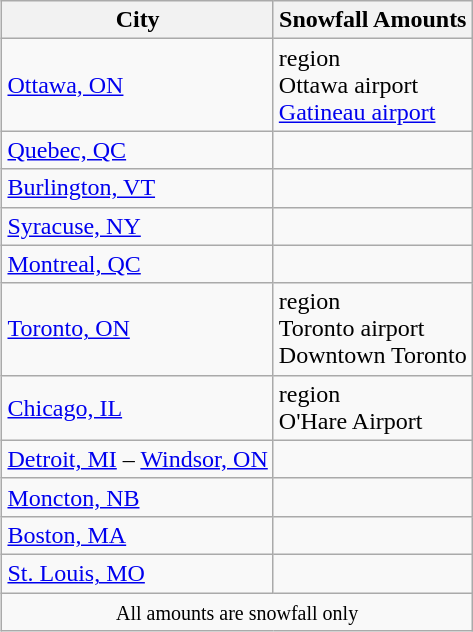<table class="wikitable" style="margin:0.5em 0 0.5em 1em;float:right;clear:right;">
<tr>
<th>City</th>
<th>Snowfall Amounts</th>
</tr>
<tr>
<td><a href='#'>Ottawa, ON</a></td>
<td> region <br> Ottawa airport <br>  <a href='#'>Gatineau airport</a></td>
</tr>
<tr>
<td><a href='#'>Quebec, QC</a></td>
<td></td>
</tr>
<tr>
<td><a href='#'>Burlington, VT</a></td>
<td></td>
</tr>
<tr>
<td><a href='#'>Syracuse, NY</a></td>
<td></td>
</tr>
<tr>
<td><a href='#'>Montreal, QC</a></td>
<td></td>
</tr>
<tr>
<td><a href='#'>Toronto, ON</a></td>
<td> region <br>  Toronto airport <br>  Downtown Toronto</td>
</tr>
<tr>
<td><a href='#'>Chicago, IL</a></td>
<td> region <br>  O'Hare Airport</td>
</tr>
<tr>
<td><a href='#'>Detroit, MI</a> – <a href='#'>Windsor, ON</a></td>
<td></td>
</tr>
<tr>
<td><a href='#'>Moncton, NB</a></td>
<td></td>
</tr>
<tr>
<td><a href='#'>Boston, MA</a></td>
<td></td>
</tr>
<tr>
<td><a href='#'>St. Louis, MO</a></td>
<td></td>
</tr>
<tr>
<td colspan="3" style="text-align:center;"><small>All amounts are snowfall only</small></td>
</tr>
</table>
